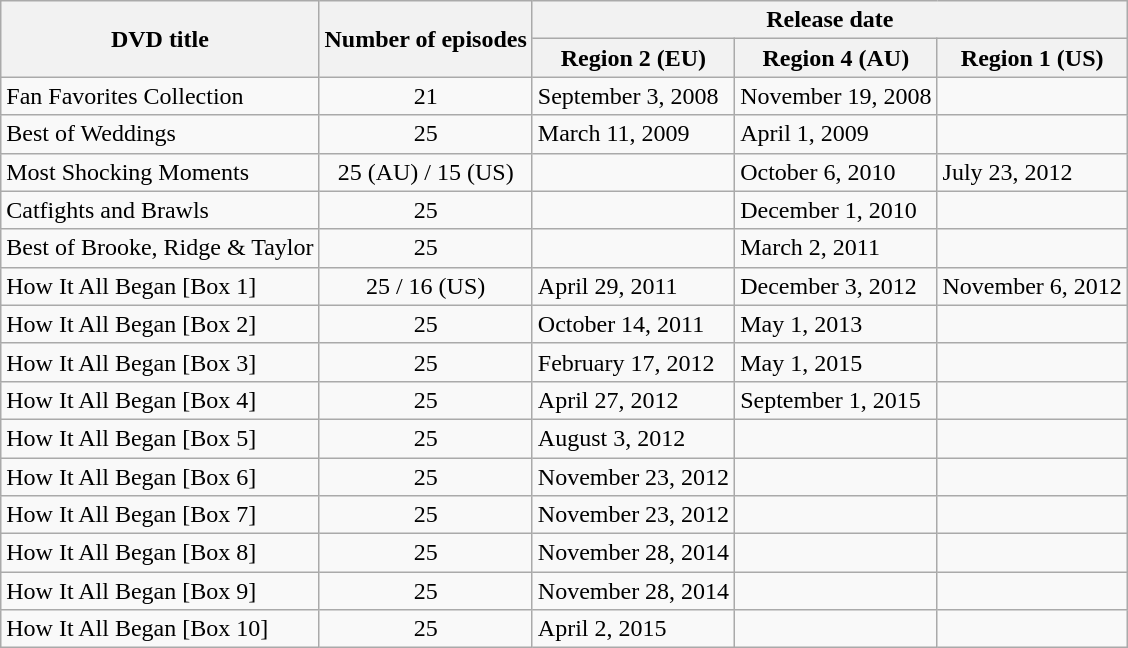<table class="wikitable">
<tr>
<th rowspan="2">DVD title</th>
<th rowspan="2">Number of episodes</th>
<th colspan="3">Release date</th>
</tr>
<tr>
<th>Region 2 (EU)</th>
<th>Region 4 (AU)</th>
<th>Region 1 (US)</th>
</tr>
<tr>
<td>Fan Favorites Collection</td>
<td style="text-align:center;">21</td>
<td>September 3, 2008</td>
<td>November 19, 2008</td>
<td></td>
</tr>
<tr>
<td>Best of Weddings</td>
<td style="text-align:center;">25</td>
<td>March 11, 2009</td>
<td>April 1, 2009</td>
<td></td>
</tr>
<tr>
<td>Most Shocking Moments</td>
<td style="text-align:center;">25 (AU) / 15 (US)</td>
<td></td>
<td>October 6, 2010</td>
<td>July 23, 2012</td>
</tr>
<tr>
<td>Catfights and Brawls</td>
<td style="text-align:center;">25</td>
<td></td>
<td>December 1, 2010</td>
<td></td>
</tr>
<tr>
<td>Best of Brooke, Ridge & Taylor</td>
<td style="text-align:center;">25</td>
<td></td>
<td>March 2, 2011</td>
<td></td>
</tr>
<tr>
<td>How It All Began [Box 1]</td>
<td style="text-align:center;">25 / 16 (US)</td>
<td>April 29, 2011</td>
<td>December 3, 2012</td>
<td>November 6, 2012</td>
</tr>
<tr>
<td>How It All Began [Box 2]</td>
<td style="text-align:center;">25</td>
<td>October 14, 2011</td>
<td>May 1, 2013</td>
<td></td>
</tr>
<tr>
<td>How It All Began [Box 3]</td>
<td style="text-align:center;">25</td>
<td>February 17, 2012</td>
<td>May 1, 2015</td>
<td></td>
</tr>
<tr>
<td>How It All Began [Box 4]</td>
<td style="text-align:center;">25</td>
<td>April 27, 2012</td>
<td>September 1, 2015</td>
<td></td>
</tr>
<tr>
<td>How It All Began [Box 5]</td>
<td style="text-align:center;">25</td>
<td>August 3, 2012</td>
<td></td>
<td></td>
</tr>
<tr>
<td>How It All Began [Box 6]</td>
<td style="text-align:center;">25</td>
<td>November 23, 2012</td>
<td></td>
<td></td>
</tr>
<tr>
<td>How It All Began [Box 7]</td>
<td style="text-align:center;">25</td>
<td>November 23, 2012</td>
<td></td>
<td></td>
</tr>
<tr>
<td>How It All Began [Box 8]</td>
<td style="text-align:center;">25</td>
<td>November 28, 2014</td>
<td></td>
<td></td>
</tr>
<tr>
<td>How It All Began [Box 9]</td>
<td style="text-align:center;">25</td>
<td>November 28, 2014</td>
<td></td>
<td></td>
</tr>
<tr>
<td>How It All Began [Box 10]</td>
<td style="text-align:center;">25</td>
<td>April 2, 2015</td>
<td></td>
<td></td>
</tr>
</table>
